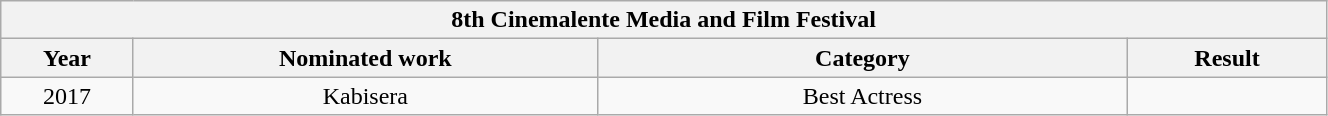<table width="70%" class="wikitable sortable">
<tr>
<th colspan="4" align="center"><strong>8th Cinemalente Media and Film Festival</strong></th>
</tr>
<tr>
<th width="10%">Year</th>
<th width="35%">Nominated work</th>
<th width="40%">Category</th>
<th width="15%">Result</th>
</tr>
<tr>
<td align="center">2017</td>
<td align="center">Kabisera</td>
<td align="center">Best Actress</td>
<td></td>
</tr>
</table>
